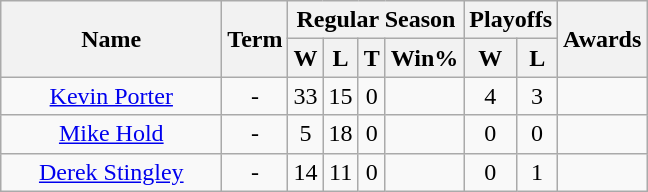<table class="wikitable">
<tr>
<th rowspan="2" style="width:140px;">Name</th>
<th rowspan="2">Term</th>
<th colspan="4">Regular Season</th>
<th colspan="2">Playoffs</th>
<th rowspan="2">Awards</th>
</tr>
<tr>
<th>W</th>
<th>L</th>
<th>T</th>
<th>Win%</th>
<th>W</th>
<th>L</th>
</tr>
<tr>
<td style="text-align:center;"><a href='#'>Kevin Porter</a></td>
<td style="text-align:center;">-</td>
<td style="text-align:center;">33</td>
<td style="text-align:center;">15</td>
<td style="text-align:center;">0</td>
<td style="text-align:center;"></td>
<td style="text-align:center;">4</td>
<td style="text-align:center;">3</td>
<td style="text-align:center;"></td>
</tr>
<tr>
<td style="text-align:center;"><a href='#'>Mike Hold</a></td>
<td style="text-align:center;">-</td>
<td style="text-align:center;">5</td>
<td style="text-align:center;">18</td>
<td style="text-align:center;">0</td>
<td style="text-align:center;"></td>
<td style="text-align:center;">0</td>
<td style="text-align:center;">0</td>
<td style="text-align:center;"></td>
</tr>
<tr>
<td style="text-align:center;"><a href='#'>Derek Stingley</a></td>
<td style="text-align:center;">-</td>
<td style="text-align:center;">14</td>
<td style="text-align:center;">11</td>
<td style="text-align:center;">0</td>
<td style="text-align:center;"></td>
<td style="text-align:center;">0</td>
<td style="text-align:center;">1</td>
<td style="text-align:center;"></td>
</tr>
</table>
